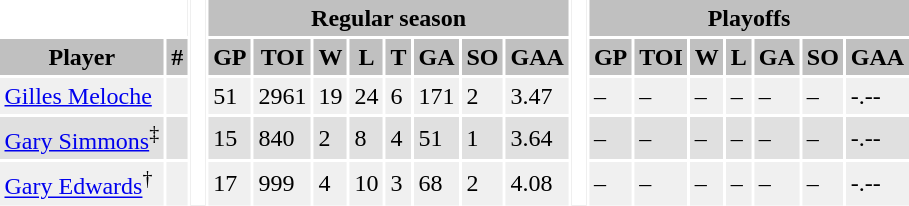<table BORDER="0" CELLPADDING="3" CELLSPACING="2" ID="Table1">
<tr ALIGN="center" bgcolor="#c0c0c0">
<th ALIGN="center" colspan="2" bgcolor="#ffffff"> </th>
<th ALIGN="center" rowspan="99" bgcolor="#ffffff"> </th>
<th ALIGN="center" colspan="8">Regular season</th>
<th ALIGN="center" rowspan="99" bgcolor="#ffffff"> </th>
<th ALIGN="center" colspan="7">Playoffs</th>
</tr>
<tr ALIGN="center" bgcolor="#c0c0c0">
<th ALIGN="center">Player</th>
<th ALIGN="center">#</th>
<th ALIGN="center">GP</th>
<th ALIGN="center">TOI</th>
<th ALIGN="center">W</th>
<th ALIGN="center">L</th>
<th ALIGN="center">T</th>
<th ALIGN="center">GA</th>
<th ALIGN="center">SO</th>
<th ALIGN="center">GAA</th>
<th ALIGN="center">GP</th>
<th ALIGN="center">TOI</th>
<th ALIGN="center">W</th>
<th ALIGN="center">L</th>
<th ALIGN="center">GA</th>
<th ALIGN="center">SO</th>
<th ALIGN="center">GAA</th>
</tr>
<tr bgcolor="#f0f0f0">
<td><a href='#'>Gilles Meloche</a></td>
<td></td>
<td>51</td>
<td>2961</td>
<td>19</td>
<td>24</td>
<td>6</td>
<td>171</td>
<td>2</td>
<td>3.47</td>
<td>–</td>
<td>–</td>
<td>–</td>
<td>–</td>
<td>–</td>
<td>–</td>
<td>-.--</td>
</tr>
<tr bgcolor="#e0e0e0">
<td><a href='#'>Gary Simmons</a><sup>‡</sup></td>
<td></td>
<td>15</td>
<td>840</td>
<td>2</td>
<td>8</td>
<td>4</td>
<td>51</td>
<td>1</td>
<td>3.64</td>
<td>–</td>
<td>–</td>
<td>–</td>
<td>–</td>
<td>–</td>
<td>–</td>
<td>-.--</td>
</tr>
<tr bgcolor="#f0f0f0">
<td><a href='#'>Gary Edwards</a><sup>†</sup></td>
<td></td>
<td>17</td>
<td>999</td>
<td>4</td>
<td>10</td>
<td>3</td>
<td>68</td>
<td>2</td>
<td>4.08</td>
<td>–</td>
<td>–</td>
<td>–</td>
<td>–</td>
<td>–</td>
<td>–</td>
<td>-.--</td>
</tr>
</table>
